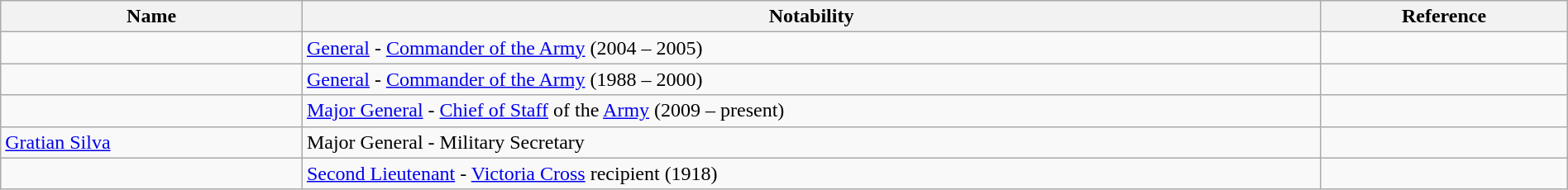<table class="wikitable sortable" style="width:100%">
<tr>
<th style="width:*;">Name</th>
<th style="width:65%;" class="unsortable">Notability</th>
<th style="width:*;" class="unsortable">Reference</th>
</tr>
<tr>
<td></td>
<td><a href='#'>General</a> - <a href='#'>Commander of the Army</a> (2004 – 2005)</td>
<td style="text-align:center;"></td>
</tr>
<tr>
<td></td>
<td><a href='#'>General</a> - <a href='#'>Commander of the Army</a> (1988 – 2000)</td>
<td style="text-align:center;"></td>
</tr>
<tr>
<td></td>
<td><a href='#'>Major General</a> - <a href='#'>Chief of Staff</a> of the <a href='#'>Army</a> (2009 – present)</td>
<td style="text-align:center;"></td>
</tr>
<tr>
<td><a href='#'>Gratian Silva</a></td>
<td>Major General - Military Secretary</td>
<td></td>
</tr>
<tr>
<td></td>
<td><a href='#'>Second Lieutenant</a> - <a href='#'>Victoria Cross</a> recipient (1918)</td>
<td style="text-align:center;"></td>
</tr>
</table>
